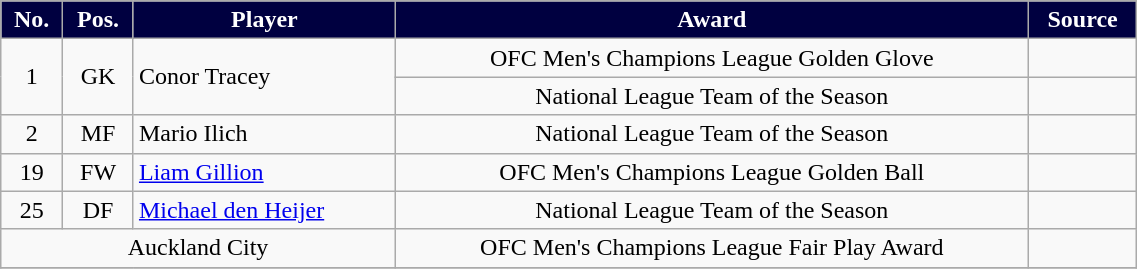<table class="wikitable" style="text-align:center; width:60%;">
<tr>
<th scope="col" style="background:#000040; color:white">No.</th>
<th scope="col" style="background:#000040; color:white">Pos.</th>
<th scope="col" style="background:#000040; color:white">Player</th>
<th scope="col" style="background:#000040; color:white">Award</th>
<th scope="col" style="background:#000040; color:white">Source</th>
</tr>
<tr>
<td rowspan=2>1</td>
<td rowspan=2>GK</td>
<td align="left" rowspan=2> Conor Tracey</td>
<td>OFC Men's Champions League Golden Glove</td>
<td></td>
</tr>
<tr>
<td>National League Team of the Season</td>
<td></td>
</tr>
<tr>
<td rowspan=1>2</td>
<td rowspan=1>MF</td>
<td align="left" rowspan=1> Mario Ilich</td>
<td>National League Team of the Season</td>
<td></td>
</tr>
<tr>
<td rowspan=1>19</td>
<td rowspan=1>FW</td>
<td align="left" rowspan=1> <a href='#'>Liam Gillion</a></td>
<td>OFC Men's Champions League Golden Ball</td>
<td></td>
</tr>
<tr>
<td rowspan=1>25</td>
<td rowspan=1>DF</td>
<td align="left" rowspan=1> <a href='#'>Michael den Heijer</a></td>
<td>National League Team of the Season</td>
<td></td>
</tr>
<tr>
<td colspan=3> Auckland City</td>
<td>OFC Men's Champions League Fair Play Award</td>
<td></td>
</tr>
<tr>
</tr>
</table>
